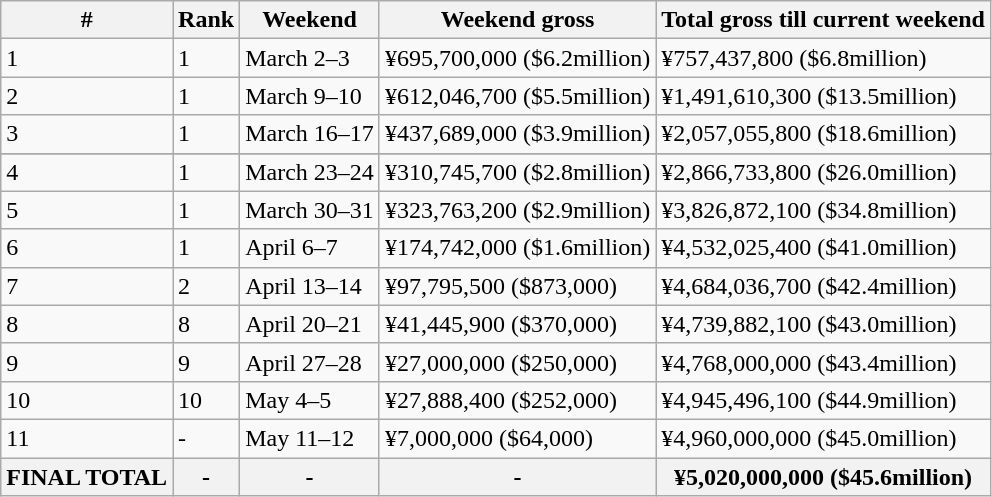<table class = wikitable>
<tr>
<th>#</th>
<th>Rank</th>
<th>Weekend</th>
<th>Weekend gross</th>
<th>Total gross till current weekend</th>
</tr>
<tr>
<td>1</td>
<td>1</td>
<td>March 2–3</td>
<td>¥695,700,000 ($6.2million)</td>
<td>¥757,437,800 ($6.8million)</td>
</tr>
<tr>
<td>2</td>
<td>1</td>
<td>March 9–10</td>
<td>¥612,046,700 ($5.5million)</td>
<td>¥1,491,610,300 ($13.5million)</td>
</tr>
<tr>
<td>3</td>
<td>1</td>
<td>March 16–17</td>
<td>¥437,689,000 ($3.9million)</td>
<td>¥2,057,055,800 ($18.6million)</td>
</tr>
<tr>
</tr>
<tr>
<td>4</td>
<td>1</td>
<td>March 23–24</td>
<td>¥310,745,700 ($2.8million)</td>
<td>¥2,866,733,800 ($26.0million)</td>
</tr>
<tr>
<td>5</td>
<td>1</td>
<td>March 30–31</td>
<td>¥323,763,200 ($2.9million)</td>
<td>¥3,826,872,100 ($34.8million)</td>
</tr>
<tr>
<td>6</td>
<td>1</td>
<td>April 6–7</td>
<td>¥174,742,000 ($1.6million)</td>
<td>¥4,532,025,400 ($41.0million)</td>
</tr>
<tr>
<td>7</td>
<td>2</td>
<td>April 13–14</td>
<td>¥97,795,500 ($873,000)</td>
<td>¥4,684,036,700 ($42.4million)</td>
</tr>
<tr>
<td>8</td>
<td>8</td>
<td>April 20–21</td>
<td>¥41,445,900 ($370,000)</td>
<td>¥4,739,882,100 ($43.0million)</td>
</tr>
<tr>
<td>9</td>
<td>9</td>
<td>April 27–28</td>
<td>¥27,000,000 ($250,000)</td>
<td>¥4,768,000,000 ($43.4million)</td>
</tr>
<tr>
<td>10</td>
<td>10</td>
<td>May 4–5</td>
<td>¥27,888,400 ($252,000)</td>
<td>¥4,945,496,100 ($44.9million)</td>
</tr>
<tr>
<td>11</td>
<td>-</td>
<td>May 11–12</td>
<td>¥7,000,000 ($64,000)</td>
<td>¥4,960,000,000 ($45.0million)</td>
</tr>
<tr>
<th>FINAL TOTAL</th>
<th>-</th>
<th>-</th>
<th>-</th>
<th>¥5,020,000,000 ($45.6million)</th>
</tr>
</table>
